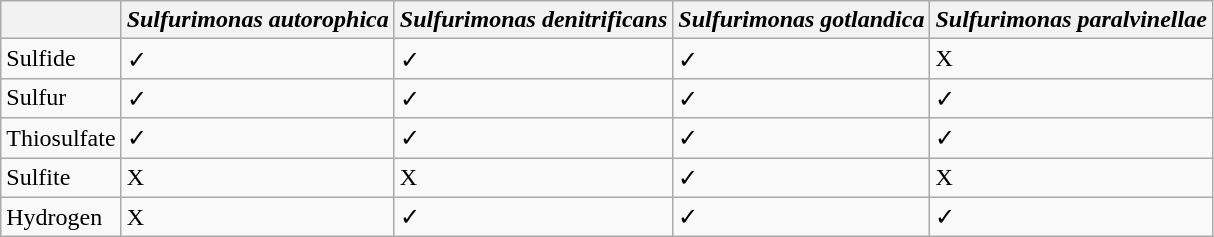<table class="wikitable">
<tr>
<th></th>
<th><em>Sulfurimonas autorophica</em></th>
<th><em>Sulfurimonas denitrificans</em></th>
<th><em>Sulfurimonas gotlandica</em></th>
<th><em>Sulfurimonas paralvinellae</em></th>
</tr>
<tr>
<td>Sulfide</td>
<td>✓</td>
<td>✓</td>
<td>✓</td>
<td>X</td>
</tr>
<tr>
<td>Sulfur</td>
<td>✓</td>
<td>✓</td>
<td>✓</td>
<td>✓</td>
</tr>
<tr>
<td>Thiosulfate</td>
<td>✓</td>
<td>✓</td>
<td>✓</td>
<td>✓</td>
</tr>
<tr>
<td>Sulfite</td>
<td>X</td>
<td>X</td>
<td>✓</td>
<td>X</td>
</tr>
<tr>
<td>Hydrogen</td>
<td>X</td>
<td>✓</td>
<td>✓</td>
<td>✓</td>
</tr>
</table>
